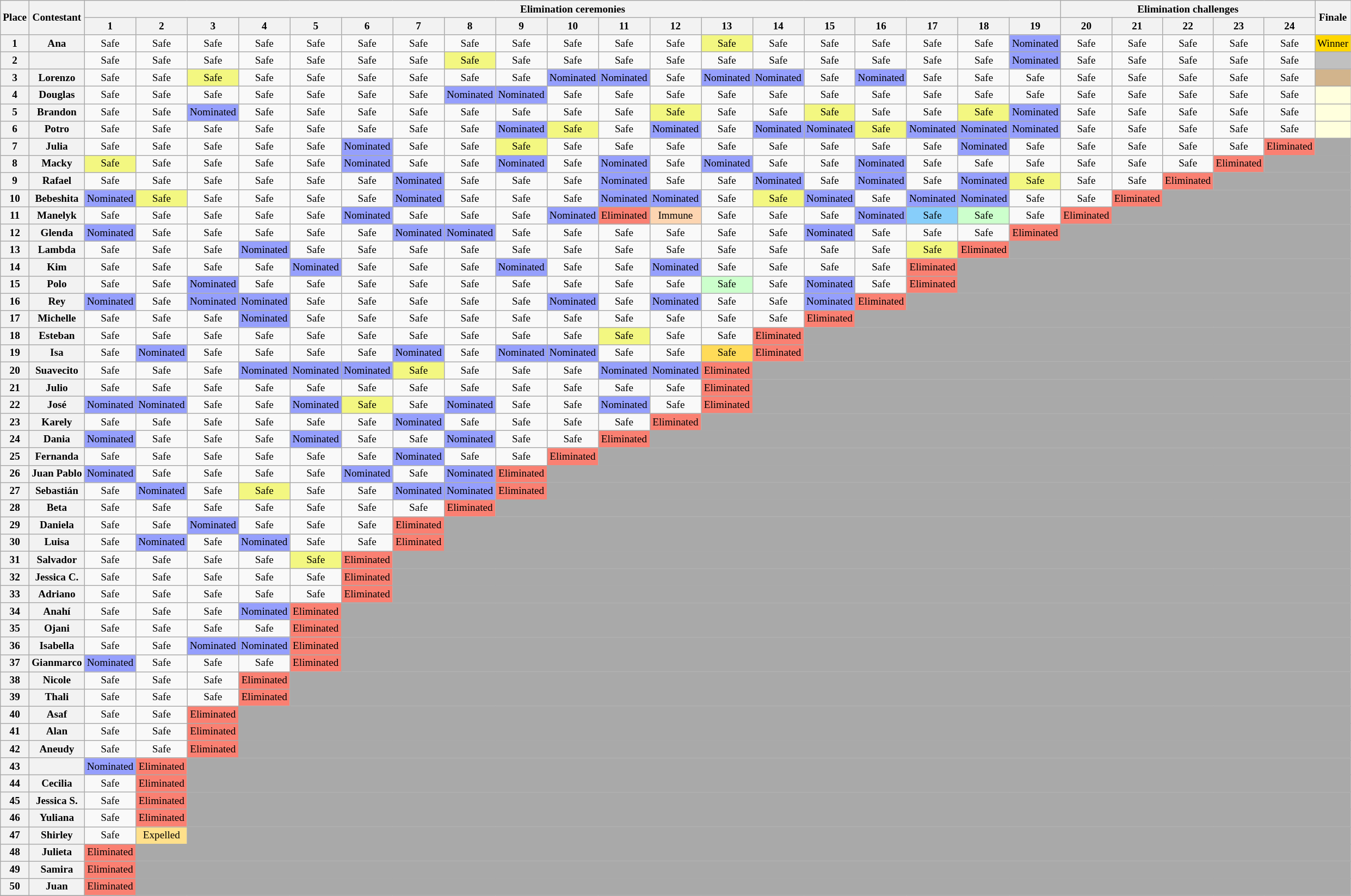<table class="wikitable" style="text-align:center; font-size:80%">
<tr>
<th rowspan=2>Place</th>
<th rowspan=2>Contestant</th>
<th colspan=19>Elimination ceremonies</th>
<th colspan=5>Elimination challenges</th>
<th rowspan=2>Finale</th>
</tr>
<tr>
<th>1</th>
<th>2</th>
<th>3</th>
<th>4</th>
<th>5</th>
<th>6</th>
<th>7</th>
<th>8</th>
<th>9</th>
<th>10</th>
<th>11</th>
<th>12</th>
<th>13</th>
<th>14</th>
<th>15</th>
<th>16</th>
<th>17</th>
<th>18</th>
<th>19</th>
<th>20</th>
<th>21</th>
<th>22</th>
<th>23</th>
<th>24</th>
</tr>
<tr>
<th>1</th>
<th>Ana</th>
<td>Safe</td>
<td>Safe</td>
<td>Safe</td>
<td>Safe</td>
<td>Safe</td>
<td>Safe</td>
<td>Safe</td>
<td>Safe</td>
<td>Safe</td>
<td>Safe</td>
<td>Safe</td>
<td>Safe</td>
<td bgcolor=F3F781>Safe</td>
<td>Safe</td>
<td>Safe</td>
<td>Safe</td>
<td>Safe</td>
<td>Safe</td>
<td bgcolor=959FFD>Nominated</td>
<td>Safe</td>
<td>Safe</td>
<td>Safe</td>
<td>Safe</td>
<td>Safe</td>
<td bgcolor=gold>Winner</td>
</tr>
<tr>
<th>2</th>
<th></th>
<td>Safe</td>
<td>Safe</td>
<td>Safe</td>
<td>Safe</td>
<td>Safe</td>
<td>Safe</td>
<td>Safe</td>
<td bgcolor=F3F781>Safe</td>
<td>Safe</td>
<td>Safe</td>
<td>Safe</td>
<td>Safe</td>
<td>Safe</td>
<td>Safe</td>
<td>Safe</td>
<td>Safe</td>
<td>Safe</td>
<td>Safe</td>
<td bgcolor=959FFD>Nominated</td>
<td>Safe</td>
<td>Safe</td>
<td>Safe</td>
<td>Safe</td>
<td>Safe</td>
<td bgcolor=silver></td>
</tr>
<tr>
<th>3</th>
<th>Lorenzo</th>
<td>Safe</td>
<td>Safe</td>
<td bgcolor=F3F781>Safe</td>
<td>Safe</td>
<td>Safe</td>
<td>Safe</td>
<td>Safe</td>
<td>Safe</td>
<td>Safe</td>
<td bgcolor=959FFD>Nominated</td>
<td bgcolor=959FFD>Nominated</td>
<td>Safe</td>
<td bgcolor=959FFD>Nominated</td>
<td bgcolor=959FFD>Nominated</td>
<td>Safe</td>
<td bgcolor=959FFD>Nominated</td>
<td>Safe</td>
<td>Safe</td>
<td>Safe</td>
<td>Safe</td>
<td>Safe</td>
<td>Safe</td>
<td>Safe</td>
<td>Safe</td>
<td bgcolor=tan></td>
</tr>
<tr>
<th>4</th>
<th>Douglas</th>
<td>Safe</td>
<td>Safe</td>
<td>Safe</td>
<td>Safe</td>
<td>Safe</td>
<td>Safe</td>
<td>Safe</td>
<td bgcolor=959FFD>Nominated</td>
<td bgcolor=959FFD>Nominated</td>
<td>Safe</td>
<td>Safe</td>
<td>Safe</td>
<td>Safe</td>
<td>Safe</td>
<td>Safe</td>
<td>Safe</td>
<td>Safe</td>
<td>Safe</td>
<td>Safe</td>
<td>Safe</td>
<td>Safe</td>
<td>Safe</td>
<td>Safe</td>
<td>Safe</td>
<td bgcolor=FFFFDD></td>
</tr>
<tr>
<th>5</th>
<th>Brandon</th>
<td>Safe</td>
<td>Safe</td>
<td bgcolor=959FFD>Nominated</td>
<td>Safe</td>
<td>Safe</td>
<td>Safe</td>
<td>Safe</td>
<td>Safe</td>
<td>Safe</td>
<td>Safe</td>
<td>Safe</td>
<td bgcolor=F3F781>Safe</td>
<td>Safe</td>
<td>Safe</td>
<td bgcolor=F3F781>Safe</td>
<td>Safe</td>
<td>Safe</td>
<td bgcolor=F3F781>Safe</td>
<td bgcolor=959FFD>Nominated</td>
<td>Safe</td>
<td>Safe</td>
<td>Safe</td>
<td>Safe</td>
<td>Safe</td>
<td bgcolor=FFFFDD></td>
</tr>
<tr>
<th>6</th>
<th>Potro</th>
<td>Safe</td>
<td>Safe</td>
<td>Safe</td>
<td>Safe</td>
<td>Safe</td>
<td>Safe</td>
<td>Safe</td>
<td>Safe</td>
<td bgcolor=959FFD>Nominated</td>
<td bgcolor=F3F781>Safe</td>
<td>Safe</td>
<td bgcolor=959FFD>Nominated</td>
<td>Safe</td>
<td bgcolor=959FFD>Nominated</td>
<td bgcolor=959FFD>Nominated</td>
<td bgcolor=F3F781>Safe</td>
<td bgcolor=959FFD>Nominated</td>
<td bgcolor=959FFD>Nominated</td>
<td bgcolor=959FFD>Nominated</td>
<td>Safe</td>
<td>Safe</td>
<td>Safe</td>
<td>Safe</td>
<td>Safe</td>
<td bgcolor=FFFFDD></td>
</tr>
<tr>
<th>7</th>
<th>Julia</th>
<td>Safe</td>
<td>Safe</td>
<td>Safe</td>
<td>Safe</td>
<td>Safe</td>
<td bgcolor=959FFD>Nominated</td>
<td>Safe</td>
<td>Safe</td>
<td bgcolor=F3F781>Safe</td>
<td>Safe</td>
<td>Safe</td>
<td>Safe</td>
<td>Safe</td>
<td>Safe</td>
<td>Safe</td>
<td>Safe</td>
<td>Safe</td>
<td bgcolor=959FFD>Nominated</td>
<td>Safe</td>
<td>Safe</td>
<td>Safe</td>
<td>Safe</td>
<td>Safe</td>
<td bgcolor=salmon>Eliminated</td>
<td style="background:darkgrey;"></td>
</tr>
<tr>
<th>8</th>
<th>Macky</th>
<td bgcolor=F3F781>Safe</td>
<td>Safe</td>
<td>Safe</td>
<td>Safe</td>
<td>Safe</td>
<td bgcolor=959FFD>Nominated</td>
<td>Safe</td>
<td>Safe</td>
<td bgcolor=959FFD>Nominated</td>
<td>Safe</td>
<td bgcolor=959FFD>Nominated</td>
<td>Safe</td>
<td bgcolor=959FFD>Nominated</td>
<td>Safe</td>
<td>Safe</td>
<td bgcolor=959FFD>Nominated</td>
<td>Safe</td>
<td>Safe</td>
<td>Safe</td>
<td>Safe</td>
<td>Safe</td>
<td>Safe</td>
<td bgcolor=salmon>Eliminated</td>
<td style="background:darkgrey;" colspan=2></td>
</tr>
<tr>
<th>9</th>
<th>Rafael</th>
<td>Safe</td>
<td>Safe</td>
<td>Safe</td>
<td>Safe</td>
<td>Safe</td>
<td>Safe</td>
<td bgcolor=959FFD>Nominated</td>
<td>Safe</td>
<td>Safe</td>
<td>Safe</td>
<td bgcolor=959FFD>Nominated</td>
<td>Safe</td>
<td>Safe</td>
<td bgcolor=959FFD>Nominated</td>
<td>Safe</td>
<td bgcolor=959FFD>Nominated</td>
<td>Safe</td>
<td bgcolor=959FFD>Nominated</td>
<td bgcolor=F3F781>Safe</td>
<td>Safe</td>
<td>Safe</td>
<td bgcolor=salmon>Eliminated</td>
<td style="background:darkgrey;" colspan=3></td>
</tr>
<tr>
<th>10</th>
<th>Bebeshita</th>
<td bgcolor=959FFD>Nominated</td>
<td bgcolor=F3F781>Safe</td>
<td>Safe</td>
<td>Safe</td>
<td>Safe</td>
<td>Safe</td>
<td bgcolor=959FFD>Nominated</td>
<td>Safe</td>
<td>Safe</td>
<td>Safe</td>
<td bgcolor=959FFD>Nominated</td>
<td bgcolor=959FFD>Nominated</td>
<td>Safe</td>
<td bgcolor=F3F781>Safe</td>
<td bgcolor=959FFD>Nominated</td>
<td>Safe</td>
<td bgcolor=959FFD>Nominated</td>
<td bgcolor=959FFD>Nominated</td>
<td>Safe</td>
<td>Safe</td>
<td bgcolor=salmon>Eliminated</td>
<td style="background:darkgrey;" colspan=4></td>
</tr>
<tr>
<th>11</th>
<th>Manelyk</th>
<td>Safe</td>
<td>Safe</td>
<td>Safe</td>
<td>Safe</td>
<td>Safe</td>
<td bgcolor=959FFD>Nominated</td>
<td>Safe</td>
<td>Safe</td>
<td>Safe</td>
<td bgcolor=959FFD>Nominated</td>
<td bgcolor=salmon>Eliminated</td>
<td bgcolor=FDD5B1>Immune</td>
<td>Safe</td>
<td>Safe</td>
<td>Safe</td>
<td bgcolor=959FFD>Nominated</td>
<td bgcolor=87CEFA>Safe</td>
<td bgcolor=CCFFCC>Safe</td>
<td>Safe</td>
<td bgcolor=salmon>Eliminated</td>
<td style="background:darkgrey;" colspan=5></td>
</tr>
<tr>
<th>12</th>
<th>Glenda</th>
<td bgcolor=959FFD>Nominated</td>
<td>Safe</td>
<td>Safe</td>
<td>Safe</td>
<td>Safe</td>
<td>Safe</td>
<td bgcolor=959FFD>Nominated</td>
<td bgcolor=959FFD>Nominated</td>
<td>Safe</td>
<td>Safe</td>
<td>Safe</td>
<td>Safe</td>
<td>Safe</td>
<td>Safe</td>
<td bgcolor=959FFD>Nominated</td>
<td>Safe</td>
<td>Safe</td>
<td>Safe</td>
<td bgcolor=salmon>Eliminated</td>
<td style="background:darkgrey;" colspan=6></td>
</tr>
<tr>
<th>13</th>
<th>Lambda</th>
<td>Safe</td>
<td>Safe</td>
<td>Safe</td>
<td bgcolor=959FFD>Nominated</td>
<td>Safe</td>
<td>Safe</td>
<td>Safe</td>
<td>Safe</td>
<td>Safe</td>
<td>Safe</td>
<td>Safe</td>
<td>Safe</td>
<td>Safe</td>
<td>Safe</td>
<td>Safe</td>
<td>Safe</td>
<td bgcolor=F3F781>Safe</td>
<td bgcolor=salmon>Eliminated</td>
<td style="background:darkgrey;" colspan=7></td>
</tr>
<tr>
<th>14</th>
<th>Kim</th>
<td>Safe</td>
<td>Safe</td>
<td>Safe</td>
<td>Safe</td>
<td bgcolor=959FFD>Nominated</td>
<td>Safe</td>
<td>Safe</td>
<td>Safe</td>
<td bgcolor=959FFD>Nominated</td>
<td>Safe</td>
<td>Safe</td>
<td bgcolor=959FFD>Nominated</td>
<td>Safe</td>
<td>Safe</td>
<td>Safe</td>
<td>Safe</td>
<td bgcolor=salmon>Eliminated</td>
<td style="background:darkgrey;" colspan=8></td>
</tr>
<tr>
<th>15</th>
<th>Polo</th>
<td>Safe</td>
<td>Safe</td>
<td bgcolor=959FFD>Nominated</td>
<td>Safe</td>
<td>Safe</td>
<td>Safe</td>
<td>Safe</td>
<td>Safe</td>
<td>Safe</td>
<td>Safe</td>
<td>Safe</td>
<td>Safe</td>
<td bgcolor=CCFFCC>Safe</td>
<td>Safe</td>
<td bgcolor=959FFD>Nominated</td>
<td>Safe</td>
<td bgcolor=salmon>Eliminated</td>
<td style="background:darkgrey;" colspan=8></td>
</tr>
<tr>
<th>16</th>
<th>Rey</th>
<td bgcolor=959FFD>Nominated</td>
<td>Safe</td>
<td bgcolor=959FFD>Nominated</td>
<td bgcolor=959FFD>Nominated</td>
<td>Safe</td>
<td>Safe</td>
<td>Safe</td>
<td>Safe</td>
<td>Safe</td>
<td bgcolor=959FFD>Nominated</td>
<td>Safe</td>
<td bgcolor=959FFD>Nominated</td>
<td>Safe</td>
<td>Safe</td>
<td bgcolor=959FFD>Nominated</td>
<td bgcolor=salmon>Eliminated</td>
<td style="background:darkgrey;" colspan=9></td>
</tr>
<tr>
<th>17</th>
<th>Michelle</th>
<td>Safe</td>
<td>Safe</td>
<td>Safe</td>
<td bgcolor=959FFD>Nominated</td>
<td>Safe</td>
<td>Safe</td>
<td>Safe</td>
<td>Safe</td>
<td>Safe</td>
<td>Safe</td>
<td>Safe</td>
<td>Safe</td>
<td>Safe</td>
<td>Safe</td>
<td bgcolor=salmon>Eliminated</td>
<td style="background:darkgrey;" colspan=10></td>
</tr>
<tr>
<th>18</th>
<th>Esteban</th>
<td>Safe</td>
<td>Safe</td>
<td>Safe</td>
<td>Safe</td>
<td>Safe</td>
<td>Safe</td>
<td>Safe</td>
<td>Safe</td>
<td>Safe</td>
<td>Safe</td>
<td bgcolor=F3F781>Safe</td>
<td>Safe</td>
<td>Safe</td>
<td bgcolor=salmon>Eliminated</td>
<td style="background:darkgrey;" colspan=11></td>
</tr>
<tr>
<th>19</th>
<th>Isa</th>
<td>Safe</td>
<td bgcolor=959FFD>Nominated</td>
<td>Safe</td>
<td>Safe</td>
<td>Safe</td>
<td>Safe</td>
<td bgcolor=959FFD>Nominated</td>
<td>Safe</td>
<td bgcolor=959FFD>Nominated</td>
<td bgcolor=959FFD>Nominated</td>
<td>Safe</td>
<td>Safe</td>
<td bgcolor=FFDB58>Safe</td>
<td bgcolor=salmon>Eliminated</td>
<td style="background:darkgrey;" colspan=11></td>
</tr>
<tr>
<th>20</th>
<th>Suavecito</th>
<td>Safe</td>
<td>Safe</td>
<td>Safe</td>
<td bgcolor=959FFD>Nominated</td>
<td bgcolor=959FFD>Nominated</td>
<td bgcolor=959FFD>Nominated</td>
<td bgcolor=F3F781>Safe</td>
<td>Safe</td>
<td>Safe</td>
<td>Safe</td>
<td bgcolor=959FFD>Nominated</td>
<td bgcolor=959FFD>Nominated</td>
<td bgcolor=salmon>Eliminated</td>
<td style="background:darkgrey;" colspan=12></td>
</tr>
<tr>
<th>21</th>
<th>Julio</th>
<td>Safe</td>
<td>Safe</td>
<td>Safe</td>
<td>Safe</td>
<td>Safe</td>
<td>Safe</td>
<td>Safe</td>
<td>Safe</td>
<td>Safe</td>
<td>Safe</td>
<td>Safe</td>
<td>Safe</td>
<td bgcolor=salmon>Eliminated</td>
<td style="background:darkgrey;" colspan=12></td>
</tr>
<tr>
<th>22</th>
<th>José</th>
<td bgcolor=959FFD>Nominated</td>
<td bgcolor=959FFD>Nominated</td>
<td>Safe</td>
<td>Safe</td>
<td bgcolor=959FFD>Nominated</td>
<td bgcolor=F3F781>Safe</td>
<td>Safe</td>
<td bgcolor=959FFD>Nominated</td>
<td>Safe</td>
<td>Safe</td>
<td bgcolor=959FFD>Nominated</td>
<td>Safe</td>
<td bgcolor=salmon>Eliminated</td>
<td style="background:darkgrey;" colspan=12></td>
</tr>
<tr>
<th>23</th>
<th>Karely</th>
<td>Safe</td>
<td>Safe</td>
<td>Safe</td>
<td>Safe</td>
<td>Safe</td>
<td>Safe</td>
<td bgcolor=959FFD>Nominated</td>
<td>Safe</td>
<td>Safe</td>
<td>Safe</td>
<td>Safe</td>
<td bgcolor=salmon>Eliminated</td>
<td style="background:darkgrey;" colspan=13></td>
</tr>
<tr>
<th>24</th>
<th>Dania</th>
<td bgcolor=959FFD>Nominated</td>
<td>Safe</td>
<td>Safe</td>
<td>Safe</td>
<td bgcolor=959FFD>Nominated</td>
<td>Safe</td>
<td>Safe</td>
<td bgcolor=959FFD>Nominated</td>
<td>Safe</td>
<td>Safe</td>
<td bgcolor=salmon>Eliminated</td>
<td style="background:darkgrey;" colspan=14></td>
</tr>
<tr>
<th>25</th>
<th>Fernanda</th>
<td>Safe</td>
<td>Safe</td>
<td>Safe</td>
<td>Safe</td>
<td>Safe</td>
<td>Safe</td>
<td bgcolor=959FFD>Nominated</td>
<td>Safe</td>
<td>Safe</td>
<td bgcolor=salmon>Eliminated</td>
<td style="background:darkgrey;" colspan=15></td>
</tr>
<tr>
<th>26</th>
<th>Juan Pablo</th>
<td bgcolor=959FFD>Nominated</td>
<td>Safe</td>
<td>Safe</td>
<td>Safe</td>
<td>Safe</td>
<td bgcolor=959FFD>Nominated</td>
<td>Safe</td>
<td bgcolor=959FFD>Nominated</td>
<td bgcolor=salmon>Eliminated</td>
<td style="background:darkgrey;" colspan=16></td>
</tr>
<tr>
<th>27</th>
<th>Sebastián</th>
<td>Safe</td>
<td bgcolor=959FFD>Nominated</td>
<td>Safe</td>
<td bgcolor=F3F781>Safe</td>
<td>Safe</td>
<td>Safe</td>
<td bgcolor=959FFD>Nominated</td>
<td bgcolor=959FFD>Nominated</td>
<td bgcolor=salmon>Eliminated</td>
<td style="background:darkgrey;" colspan=16></td>
</tr>
<tr>
<th>28</th>
<th>Beta</th>
<td>Safe</td>
<td>Safe</td>
<td>Safe</td>
<td>Safe</td>
<td>Safe</td>
<td>Safe</td>
<td>Safe</td>
<td bgcolor=salmon>Eliminated</td>
<td style="background:darkgrey;" colspan=17></td>
</tr>
<tr>
<th>29</th>
<th>Daniela</th>
<td>Safe</td>
<td>Safe</td>
<td bgcolor=959FFD>Nominated</td>
<td>Safe</td>
<td>Safe</td>
<td>Safe</td>
<td bgcolor=salmon>Eliminated</td>
<td style="background:darkgrey;" colspan=18></td>
</tr>
<tr>
<th>30</th>
<th>Luisa</th>
<td>Safe</td>
<td bgcolor=959FFD>Nominated</td>
<td>Safe</td>
<td bgcolor=959FFD>Nominated</td>
<td>Safe</td>
<td>Safe</td>
<td bgcolor=salmon>Eliminated</td>
<td style="background:darkgrey;" colspan=18></td>
</tr>
<tr>
<th>31</th>
<th>Salvador</th>
<td>Safe</td>
<td>Safe</td>
<td>Safe</td>
<td>Safe</td>
<td bgcolor=F3F781>Safe</td>
<td bgcolor=salmon>Eliminated</td>
<td style="background:darkgrey;" colspan=19></td>
</tr>
<tr>
<th>32</th>
<th>Jessica C.</th>
<td>Safe</td>
<td>Safe</td>
<td>Safe</td>
<td>Safe</td>
<td>Safe</td>
<td bgcolor=salmon>Eliminated</td>
<td style="background:darkgrey;" colspan=19></td>
</tr>
<tr>
<th>33</th>
<th>Adriano</th>
<td>Safe</td>
<td>Safe</td>
<td>Safe</td>
<td>Safe</td>
<td>Safe</td>
<td bgcolor=salmon>Eliminated</td>
<td style="background:darkgrey;" colspan=19></td>
</tr>
<tr>
<th>34</th>
<th>Anahí</th>
<td>Safe</td>
<td>Safe</td>
<td>Safe</td>
<td bgcolor=959FFD>Nominated</td>
<td bgcolor=salmon>Eliminated</td>
<td style="background:darkgrey;" colspan=20></td>
</tr>
<tr>
<th>35</th>
<th>Ojani</th>
<td>Safe</td>
<td>Safe</td>
<td>Safe</td>
<td>Safe</td>
<td bgcolor=salmon>Eliminated</td>
<td style="background:darkgrey;" colspan=20></td>
</tr>
<tr>
<th>36</th>
<th>Isabella</th>
<td>Safe</td>
<td>Safe</td>
<td bgcolor=959FFD>Nominated</td>
<td bgcolor=959FFD>Nominated</td>
<td bgcolor=salmon>Eliminated</td>
<td style="background:darkgrey;" colspan=20></td>
</tr>
<tr>
<th>37</th>
<th>Gianmarco</th>
<td bgcolor=959FFD>Nominated</td>
<td>Safe</td>
<td>Safe</td>
<td>Safe</td>
<td bgcolor=salmon>Eliminated</td>
<td style="background:darkgrey;" colspan=20></td>
</tr>
<tr>
<th>38</th>
<th>Nicole</th>
<td>Safe</td>
<td>Safe</td>
<td>Safe</td>
<td bgcolor=salmon>Eliminated</td>
<td style="background:darkgrey;" colspan=21></td>
</tr>
<tr>
<th>39</th>
<th>Thali</th>
<td>Safe</td>
<td>Safe</td>
<td>Safe</td>
<td bgcolor=salmon>Eliminated</td>
<td style="background:darkgrey;" colspan=21></td>
</tr>
<tr>
<th>40</th>
<th>Asaf</th>
<td>Safe</td>
<td>Safe</td>
<td bgcolor=salmon>Eliminated</td>
<td style="background:darkgrey;" colspan=22></td>
</tr>
<tr>
<th>41</th>
<th>Alan</th>
<td>Safe</td>
<td>Safe</td>
<td bgcolor=salmon>Eliminated</td>
<td style="background:darkgrey;" colspan=22></td>
</tr>
<tr>
<th>42</th>
<th>Aneudy</th>
<td>Safe</td>
<td>Safe</td>
<td bgcolor=salmon>Eliminated</td>
<td style="background:darkgrey;" colspan=22></td>
</tr>
<tr>
<th>43</th>
<th></th>
<td bgcolor=959FFD>Nominated</td>
<td bgcolor=salmon>Eliminated</td>
<td style="background:darkgrey;" colspan=23></td>
</tr>
<tr>
<th>44</th>
<th>Cecilia</th>
<td>Safe</td>
<td bgcolor=salmon>Eliminated</td>
<td style="background:darkgrey;" colspan=23></td>
</tr>
<tr>
<th>45</th>
<th>Jessica S.</th>
<td>Safe</td>
<td bgcolor=salmon>Eliminated</td>
<td style="background:darkgrey;" colspan=23></td>
</tr>
<tr>
<th>46</th>
<th>Yuliana</th>
<td>Safe</td>
<td bgcolor=salmon>Eliminated</td>
<td style="background:darkgrey;" colspan=23></td>
</tr>
<tr>
<th>47</th>
<th>Shirley</th>
<td>Safe</td>
<td bgcolor=FFE08B>Expelled</td>
<td style="background:darkgrey;" colspan=23></td>
</tr>
<tr>
<th>48</th>
<th>Julieta</th>
<td bgcolor=salmon>Eliminated</td>
<td style="background:darkgrey;" colspan=24></td>
</tr>
<tr>
<th>49</th>
<th>Samira</th>
<td bgcolor=salmon>Eliminated</td>
<td style="background:darkgrey;" colspan=24></td>
</tr>
<tr>
<th>50</th>
<th>Juan</th>
<td bgcolor=salmon>Eliminated</td>
<td style="background:darkgrey;" colspan=24></td>
</tr>
<tr>
</tr>
</table>
